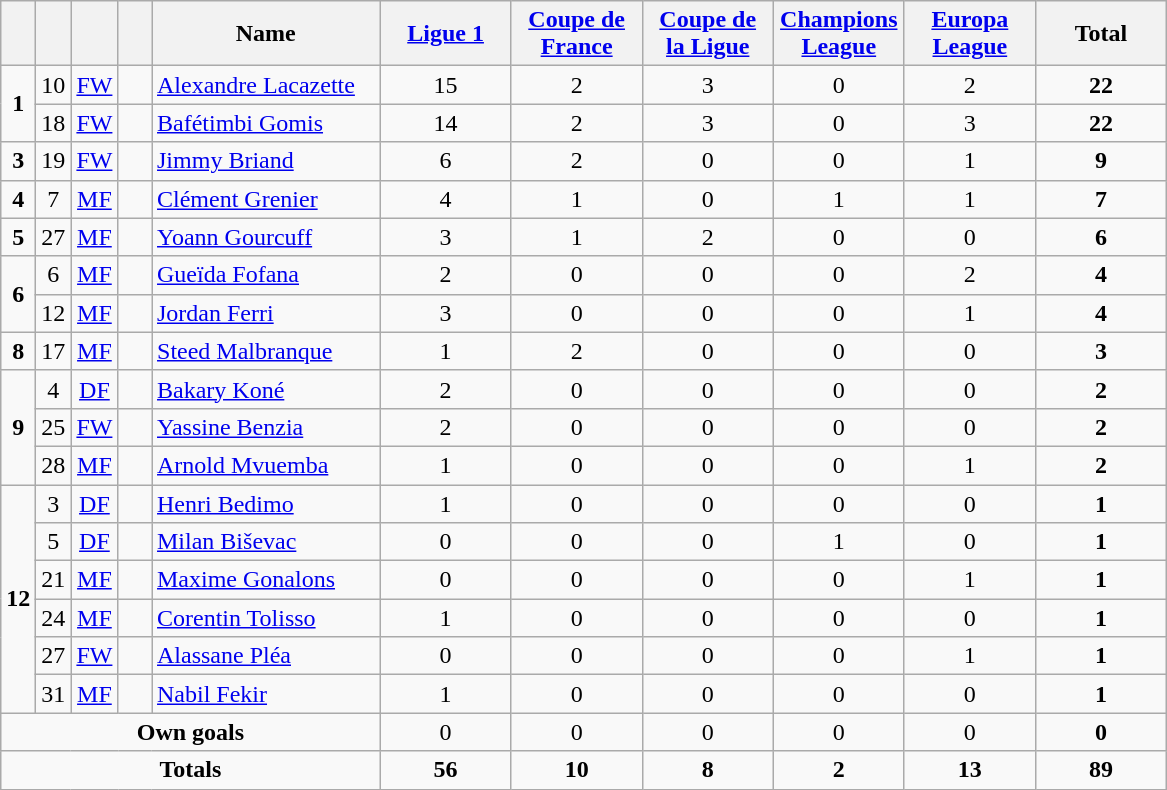<table class="wikitable" style="text-align:center">
<tr>
<th width=15></th>
<th width=15></th>
<th width=15></th>
<th width=15></th>
<th width=145>Name</th>
<th width=80><strong><a href='#'>Ligue 1</a></strong></th>
<th width=80><strong><a href='#'>Coupe de France</a></strong></th>
<th width=80><strong><a href='#'>Coupe de la Ligue</a></strong></th>
<th width=80><strong><a href='#'>Champions League</a></strong></th>
<th width=80><strong><a href='#'>Europa League</a></strong></th>
<th width=80>Total</th>
</tr>
<tr>
<td rowspan=2><strong>1</strong></td>
<td>10</td>
<td><a href='#'>FW</a></td>
<td></td>
<td align=left><a href='#'>Alexandre Lacazette</a></td>
<td>15</td>
<td>2</td>
<td>3</td>
<td>0</td>
<td>2</td>
<td><strong>22</strong></td>
</tr>
<tr>
<td>18</td>
<td><a href='#'>FW</a></td>
<td></td>
<td align=left><a href='#'>Bafétimbi Gomis</a></td>
<td>14</td>
<td>2</td>
<td>3</td>
<td>0</td>
<td>3</td>
<td><strong>22</strong></td>
</tr>
<tr>
<td><strong>3</strong></td>
<td>19</td>
<td><a href='#'>FW</a></td>
<td></td>
<td align=left><a href='#'>Jimmy Briand</a></td>
<td>6</td>
<td>2</td>
<td>0</td>
<td>0</td>
<td>1</td>
<td><strong>9</strong></td>
</tr>
<tr>
<td><strong>4</strong></td>
<td>7</td>
<td><a href='#'>MF</a></td>
<td></td>
<td align=left><a href='#'>Clément Grenier</a></td>
<td>4</td>
<td>1</td>
<td>0</td>
<td>1</td>
<td>1</td>
<td><strong>7</strong></td>
</tr>
<tr>
<td><strong>5</strong></td>
<td>27</td>
<td><a href='#'>MF</a></td>
<td></td>
<td align=left><a href='#'>Yoann Gourcuff</a></td>
<td>3</td>
<td>1</td>
<td>2</td>
<td>0</td>
<td>0</td>
<td><strong>6</strong></td>
</tr>
<tr>
<td rowspan=2><strong>6</strong></td>
<td>6</td>
<td><a href='#'>MF</a></td>
<td></td>
<td align=left><a href='#'>Gueïda Fofana</a></td>
<td>2</td>
<td>0</td>
<td>0</td>
<td>0</td>
<td>2</td>
<td><strong>4</strong></td>
</tr>
<tr>
<td>12</td>
<td><a href='#'>MF</a></td>
<td></td>
<td align=left><a href='#'>Jordan Ferri</a></td>
<td>3</td>
<td>0</td>
<td>0</td>
<td>0</td>
<td>1</td>
<td><strong>4</strong></td>
</tr>
<tr>
<td><strong>8</strong></td>
<td>17</td>
<td><a href='#'>MF</a></td>
<td></td>
<td align=left><a href='#'>Steed Malbranque</a></td>
<td>1</td>
<td>2</td>
<td>0</td>
<td>0</td>
<td>0</td>
<td><strong>3</strong></td>
</tr>
<tr>
<td rowspan=3><strong>9</strong></td>
<td>4</td>
<td><a href='#'>DF</a></td>
<td></td>
<td align=left><a href='#'>Bakary Koné</a></td>
<td>2</td>
<td>0</td>
<td>0</td>
<td>0</td>
<td>0</td>
<td><strong>2</strong></td>
</tr>
<tr>
<td>25</td>
<td><a href='#'>FW</a></td>
<td></td>
<td align=left><a href='#'>Yassine Benzia</a></td>
<td>2</td>
<td>0</td>
<td>0</td>
<td>0</td>
<td>0</td>
<td><strong>2</strong></td>
</tr>
<tr>
<td>28</td>
<td><a href='#'>MF</a></td>
<td></td>
<td align=left><a href='#'>Arnold Mvuemba</a></td>
<td>1</td>
<td>0</td>
<td>0</td>
<td>0</td>
<td>1</td>
<td><strong>2</strong></td>
</tr>
<tr>
<td rowspan=6><strong>12</strong></td>
<td>3</td>
<td><a href='#'>DF</a></td>
<td></td>
<td align=left><a href='#'>Henri Bedimo</a></td>
<td>1</td>
<td>0</td>
<td>0</td>
<td>0</td>
<td>0</td>
<td><strong>1</strong></td>
</tr>
<tr>
<td>5</td>
<td><a href='#'>DF</a></td>
<td></td>
<td align=left><a href='#'>Milan Biševac</a></td>
<td>0</td>
<td>0</td>
<td>0</td>
<td>1</td>
<td>0</td>
<td><strong>1</strong></td>
</tr>
<tr>
<td>21</td>
<td><a href='#'>MF</a></td>
<td></td>
<td align=left><a href='#'>Maxime Gonalons</a></td>
<td>0</td>
<td>0</td>
<td>0</td>
<td>0</td>
<td>1</td>
<td><strong>1</strong></td>
</tr>
<tr>
<td>24</td>
<td><a href='#'>MF</a></td>
<td></td>
<td align=left><a href='#'>Corentin Tolisso</a></td>
<td>1</td>
<td>0</td>
<td>0</td>
<td>0</td>
<td>0</td>
<td><strong>1</strong></td>
</tr>
<tr>
<td>27</td>
<td><a href='#'>FW</a></td>
<td></td>
<td align=left><a href='#'>Alassane Pléa</a></td>
<td>0</td>
<td>0</td>
<td>0</td>
<td>0</td>
<td>1</td>
<td><strong>1</strong></td>
</tr>
<tr>
<td>31</td>
<td><a href='#'>MF</a></td>
<td></td>
<td align=left><a href='#'>Nabil Fekir</a></td>
<td>1</td>
<td>0</td>
<td>0</td>
<td>0</td>
<td>0</td>
<td><strong>1</strong></td>
</tr>
<tr>
<td colspan=5><strong>Own goals</strong></td>
<td>0</td>
<td>0</td>
<td>0</td>
<td>0</td>
<td>0</td>
<td><strong>0</strong></td>
</tr>
<tr>
<td colspan=5><strong>Totals</strong></td>
<td><strong>56</strong></td>
<td><strong>10</strong></td>
<td><strong>8</strong></td>
<td><strong>2</strong></td>
<td><strong>13</strong></td>
<td><strong>89</strong></td>
</tr>
</table>
